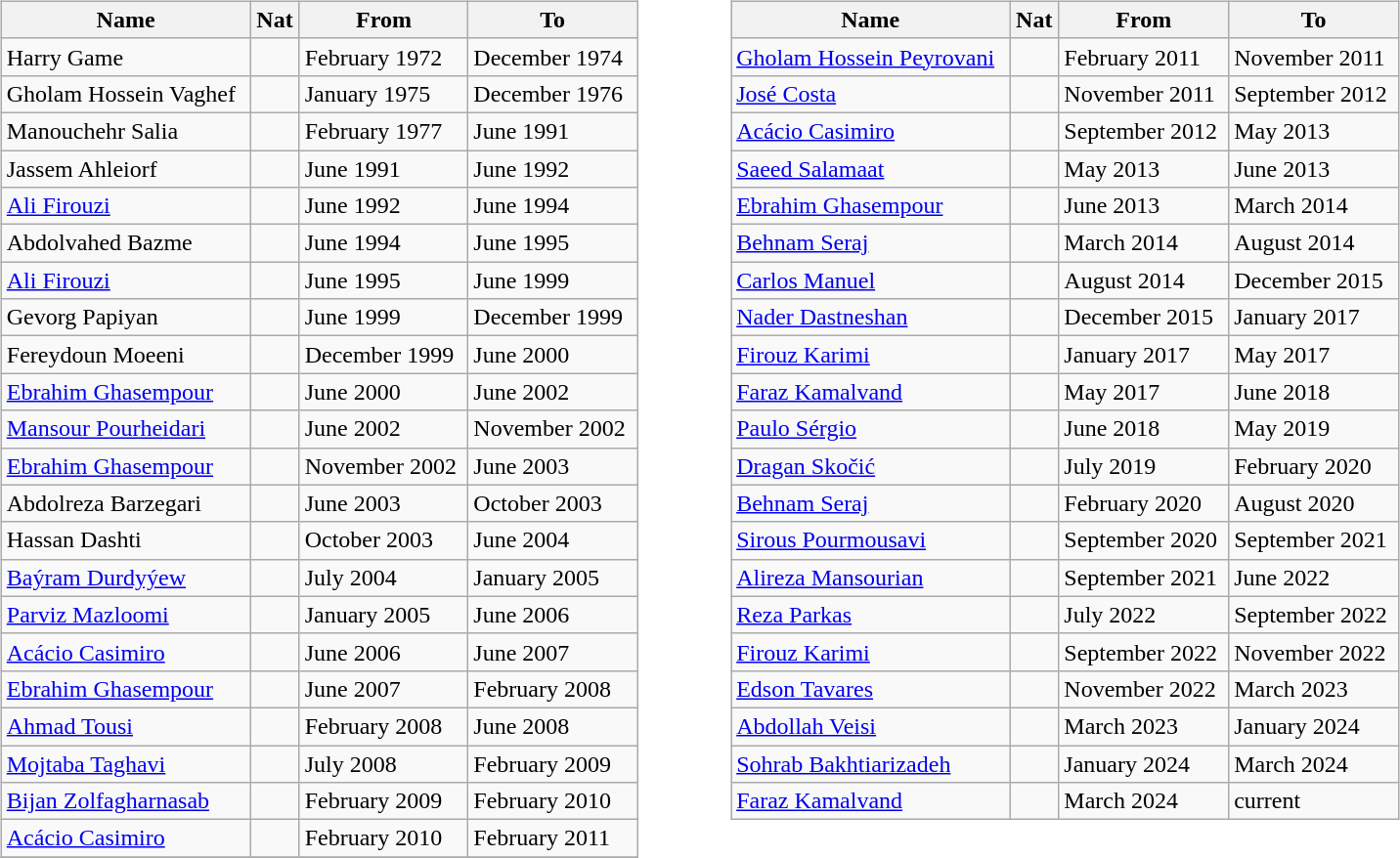<table>
<tr>
<td width="10"> </td>
<td valign="top"><br><table class="wikitable" style="text-align: center; width:100%">
<tr>
<th>Name</th>
<th>Nat</th>
<th>From</th>
<th>To</th>
</tr>
<tr>
<td align=left>Harry Game</td>
<td align=left></td>
<td align=left>February 1972</td>
<td align=left>December 1974</td>
</tr>
<tr>
<td align=left>Gholam Hossein Vaghef</td>
<td align=left></td>
<td align=left>January 1975</td>
<td align=left>December 1976</td>
</tr>
<tr>
<td align=left>Manouchehr Salia</td>
<td align=left></td>
<td align=left>February 1977</td>
<td align=left>June 1991</td>
</tr>
<tr>
<td align=left>Jassem Ahleiorf</td>
<td align=left></td>
<td align=left>June 1991</td>
<td align=left>June 1992</td>
</tr>
<tr>
<td align=left><a href='#'>Ali Firouzi</a></td>
<td align=left></td>
<td align=left>June 1992</td>
<td align=left>June 1994</td>
</tr>
<tr>
<td align=left>Abdolvahed Bazme</td>
<td align=left></td>
<td align=left>June 1994</td>
<td align=left>June 1995</td>
</tr>
<tr>
<td align=left><a href='#'>Ali Firouzi</a></td>
<td align=left></td>
<td align=left>June 1995</td>
<td align=left>June 1999</td>
</tr>
<tr>
<td align=left>Gevorg Papiyan</td>
<td align=left></td>
<td align=left>June 1999</td>
<td align=left>December 1999</td>
</tr>
<tr>
<td align=left>Fereydoun Moeeni</td>
<td align=left></td>
<td align=left>December 1999</td>
<td align=left>June 2000</td>
</tr>
<tr>
<td align=left><a href='#'>Ebrahim Ghasempour</a></td>
<td align=left></td>
<td align=left>June 2000</td>
<td align=left>June 2002</td>
</tr>
<tr>
<td align=left><a href='#'>Mansour Pourheidari</a></td>
<td align=left></td>
<td align=left>June 2002</td>
<td align=left>November 2002</td>
</tr>
<tr>
<td align=left><a href='#'>Ebrahim Ghasempour</a></td>
<td align=left></td>
<td align=left>November 2002</td>
<td align=left>June 2003</td>
</tr>
<tr>
<td align=left>Abdolreza Barzegari</td>
<td align=left></td>
<td align=left>June 2003</td>
<td align=left>October 2003</td>
</tr>
<tr>
<td align=left>Hassan Dashti</td>
<td align=left></td>
<td align=left>October 2003</td>
<td align=left>June 2004</td>
</tr>
<tr>
<td align=left><a href='#'>Baýram Durdyýew</a></td>
<td align=left></td>
<td align=left>July 2004</td>
<td align=left>January 2005</td>
</tr>
<tr>
<td align=left><a href='#'>Parviz Mazloomi</a></td>
<td align=left></td>
<td align=left>January 2005</td>
<td align=left>June 2006</td>
</tr>
<tr>
<td align=left><a href='#'>Acácio Casimiro</a></td>
<td align=left></td>
<td align=left>June 2006</td>
<td align=left>June 2007</td>
</tr>
<tr>
<td align=left><a href='#'>Ebrahim Ghasempour</a></td>
<td align=left></td>
<td align=left>June 2007</td>
<td align=left>February 2008</td>
</tr>
<tr>
<td align=left><a href='#'>Ahmad Tousi</a></td>
<td align=left></td>
<td align=left>February 2008</td>
<td align=left>June 2008</td>
</tr>
<tr>
<td align=left><a href='#'>Mojtaba Taghavi</a></td>
<td align=left></td>
<td align=left>July 2008</td>
<td align=left>February 2009</td>
</tr>
<tr>
<td align=left><a href='#'>Bijan Zolfagharnasab</a></td>
<td align=left></td>
<td align=left>February 2009</td>
<td align=left>February 2010</td>
</tr>
<tr>
<td align=left><a href='#'>Acácio Casimiro</a></td>
<td align=left></td>
<td align=left>February 2010</td>
<td align=left>February 2011</td>
</tr>
<tr>
</tr>
</table>
</td>
<td width="55"> </td>
<td valign="top"><br><table class="wikitable" style="text-align: center; width:100%">
<tr>
<th>Name</th>
<th>Nat</th>
<th>From</th>
<th>To</th>
</tr>
<tr>
<td align=left><a href='#'>Gholam Hossein Peyrovani</a></td>
<td align=left></td>
<td align=left>February 2011</td>
<td align=left>November 2011</td>
</tr>
<tr>
<td align=left><a href='#'>José Costa</a></td>
<td align=left></td>
<td align=left>November 2011</td>
<td align=left>September 2012</td>
</tr>
<tr>
<td align=left><a href='#'>Acácio Casimiro</a></td>
<td align=left></td>
<td align=left>September 2012</td>
<td align=left>May 2013</td>
</tr>
<tr>
<td align=left><a href='#'>Saeed Salamaat</a></td>
<td align=left></td>
<td align=left>May 2013</td>
<td align=left>June 2013</td>
</tr>
<tr>
<td align=left><a href='#'>Ebrahim Ghasempour</a></td>
<td align=left></td>
<td align=left>June 2013</td>
<td align=left>March 2014</td>
</tr>
<tr>
<td align=left><a href='#'>Behnam Seraj</a></td>
<td align=left></td>
<td align=left>March 2014</td>
<td align=left>August 2014</td>
</tr>
<tr>
<td align=left><a href='#'>Carlos Manuel</a></td>
<td align=left></td>
<td align=left>August 2014</td>
<td align=left>December 2015</td>
</tr>
<tr>
<td align=left><a href='#'>Nader Dastneshan</a></td>
<td align=left></td>
<td align=left>December 2015</td>
<td align=left>January 2017</td>
</tr>
<tr>
<td align=left><a href='#'>Firouz Karimi</a></td>
<td align=left></td>
<td align=left>January 2017</td>
<td align=left>May 2017</td>
</tr>
<tr>
<td align=left><a href='#'>Faraz Kamalvand</a></td>
<td align=left></td>
<td align=left>May 2017</td>
<td align=left>June 2018</td>
</tr>
<tr>
<td align=left><a href='#'>Paulo Sérgio</a></td>
<td align=left></td>
<td align=left>June 2018</td>
<td align=left>May 2019</td>
</tr>
<tr>
<td align=left><a href='#'>Dragan Skočić</a></td>
<td align=left></td>
<td align=left>July 2019</td>
<td align=left>February 2020</td>
</tr>
<tr>
<td align=left><a href='#'>Behnam Seraj</a></td>
<td align=left></td>
<td align=left>February 2020</td>
<td align=left>August 2020</td>
</tr>
<tr>
<td align=left><a href='#'>Sirous Pourmousavi</a></td>
<td align=left></td>
<td align=left>September 2020</td>
<td align=left>September 2021</td>
</tr>
<tr>
<td align=left><a href='#'>Alireza Mansourian</a></td>
<td align=left></td>
<td align=left>September 2021</td>
<td align=left>June 2022</td>
</tr>
<tr>
<td align=left><a href='#'>Reza Parkas</a></td>
<td align=left></td>
<td align=left>July 2022</td>
<td align=left>September 2022</td>
</tr>
<tr>
<td align=left><a href='#'>Firouz Karimi</a></td>
<td align=left></td>
<td align=left>September 2022</td>
<td align=left>November 2022</td>
</tr>
<tr>
<td align=left><a href='#'>Edson Tavares</a></td>
<td align=left></td>
<td align=left>November 2022</td>
<td align=left>March 2023</td>
</tr>
<tr>
<td align=left><a href='#'>Abdollah Veisi</a></td>
<td align=left></td>
<td align=left>March 2023</td>
<td align=left>January 2024</td>
</tr>
<tr>
<td align=left><a href='#'>Sohrab Bakhtiarizadeh</a></td>
<td align=left></td>
<td align=left>January 2024</td>
<td align=left>March 2024</td>
</tr>
<tr>
<td align=left><a href='#'>Faraz Kamalvand</a></td>
<td align=left></td>
<td align=left>March 2024</td>
<td align=left>current</td>
</tr>
</table>
</td>
</tr>
</table>
